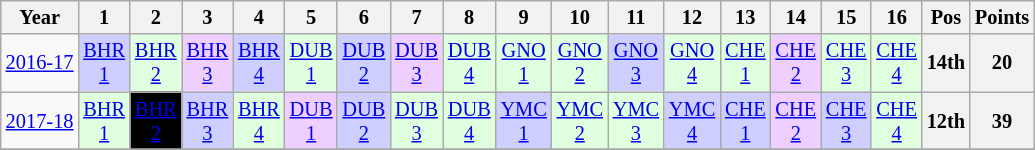<table class="wikitable" style="text-align:center; font-size:85%">
<tr>
<th>Year</th>
<th>1</th>
<th>2</th>
<th>3</th>
<th>4</th>
<th>5</th>
<th>6</th>
<th>7</th>
<th>8</th>
<th>9</th>
<th>10</th>
<th>11</th>
<th>12</th>
<th>13</th>
<th>14</th>
<th>15</th>
<th>16</th>
<th>Pos</th>
<th>Points</th>
</tr>
<tr>
<td nowrap><a href='#'>2016-17</a></td>
<td style="background:#CFCFFF;"><a href='#'>BHR<br>1</a><br></td>
<td style="background:#DFFFDF;"><a href='#'>BHR<br>2</a><br></td>
<td style="background:#EFCFFF;"><a href='#'>BHR<br>3</a><br></td>
<td style="background:#CFCFFF;"><a href='#'>BHR<br>4</a><br></td>
<td style="background:#DFFFDF;"><a href='#'>DUB<br>1</a><br></td>
<td style="background:#CFCFFF;"><a href='#'>DUB<br>2</a><br></td>
<td style="background:#EFCFFF;"><a href='#'>DUB<br>3</a><br></td>
<td style="background:#DFFFDF;"><a href='#'>DUB<br>4</a><br></td>
<td style="background:#DFFFDF;"><a href='#'>GNO<br>1</a><br></td>
<td style="background:#DFFFDF;"><a href='#'>GNO<br>2</a><br></td>
<td style="background:#CFCFFF;"><a href='#'>GNO<br>3</a><br></td>
<td style="background:#DFFFDF;"><a href='#'>GNO<br>4</a><br></td>
<td style="background:#DFFFDF;"><a href='#'>CHE<br>1</a><br></td>
<td style="background:#EFCFFF;"><a href='#'>CHE<br>2</a><br></td>
<td style="background:#DFFFDF;"><a href='#'>CHE<br>3</a><br></td>
<td style="background:#DFFFDF;"><a href='#'>CHE<br>4</a><br></td>
<th>14th</th>
<th>20</th>
</tr>
<tr>
<td nowrap><a href='#'>2017-18</a></td>
<td style="background:#DFFFDF;"><a href='#'>BHR<br>1</a><br></td>
<td style="background-color:#000000;color:white"><a href='#'>BHR<br>2</a><br></td>
<td style="background:#CFCFFF;"><a href='#'>BHR<br>3</a><br></td>
<td style="background:#DFFFDF;"><a href='#'>BHR<br>4</a><br></td>
<td style="background:#EFCFFF;"><a href='#'>DUB<br>1</a><br></td>
<td style="background:#CFCFFF;"><a href='#'>DUB<br>2</a><br></td>
<td style="background:#DFFFDF;"><a href='#'>DUB<br>3</a><br></td>
<td style="background:#DFFFDF;"><a href='#'>DUB<br>4</a><br></td>
<td style="background:#CFCFFF;"><a href='#'>YMC<br>1</a><br></td>
<td style="background:#DFFFDF;"><a href='#'>YMC<br>2</a><br></td>
<td style="background:#DFFFDF;"><a href='#'>YMC<br>3</a><br></td>
<td style="background:#CFCFFF;"><a href='#'>YMC<br>4</a><br></td>
<td style="background:#CFCFFF;"><a href='#'>CHE<br>1</a><br></td>
<td style="background:#EFCFFF;"><a href='#'>CHE<br>2</a><br></td>
<td style="background:#CFCFFF;"><a href='#'>CHE<br>3</a><br></td>
<td style="background:#DFFFDF;"><a href='#'>CHE<br>4</a><br></td>
<th>12th</th>
<th>39</th>
</tr>
<tr>
</tr>
</table>
